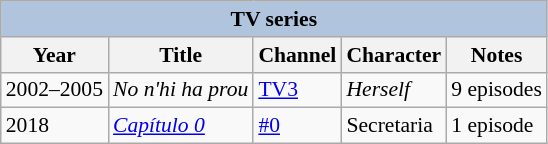<table class="wikitable" style="font-size: 90%;">
<tr>
<th colspan=5 style="background:#B0C4DE;">TV series</th>
</tr>
<tr>
<th>Year</th>
<th>Title</th>
<th>Channel</th>
<th>Character</th>
<th>Notes</th>
</tr>
<tr>
<td>2002–2005</td>
<td><em>No n'hi ha prou</em></td>
<td><a href='#'>TV3</a></td>
<td><em>Herself</em></td>
<td>9 episodes</td>
</tr>
<tr>
<td>2018</td>
<td><em><a href='#'>Capítulo 0</a></em></td>
<td><a href='#'>#0</a></td>
<td>Secretaria</td>
<td>1 episode</td>
</tr>
</table>
